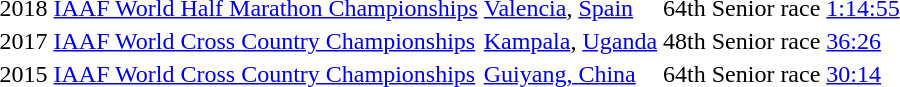<table>
<tr>
<td>2018</td>
<td><a href='#'>IAAF World Half Marathon Championships</a></td>
<td><a href='#'>Valencia</a>, <a href='#'>Spain</a></td>
<td>64th</td>
<td>Senior race</td>
<td><a href='#'>1:14:55</a></td>
</tr>
<tr>
<td>2017</td>
<td><a href='#'>IAAF World Cross Country Championships</a></td>
<td><a href='#'>Kampala</a>, <a href='#'>Uganda</a></td>
<td>48th</td>
<td>Senior race</td>
<td><a href='#'>36:26</a></td>
</tr>
<tr>
<td>2015</td>
<td><a href='#'>IAAF World Cross Country Championships</a></td>
<td><a href='#'>Guiyang, China</a></td>
<td>64th</td>
<td>Senior race</td>
<td><a href='#'>30:14</a></td>
</tr>
</table>
